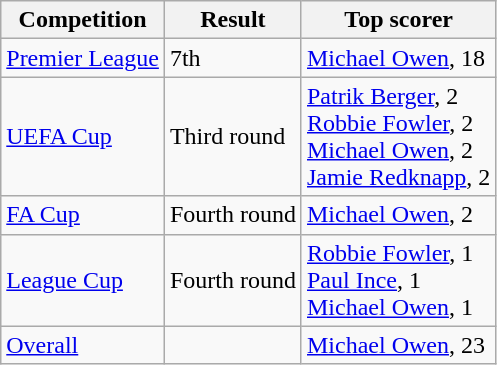<table class="wikitable">
<tr>
<th>Competition</th>
<th>Result</th>
<th>Top scorer</th>
</tr>
<tr>
<td><a href='#'>Premier League</a></td>
<td>7th</td>
<td> <a href='#'>Michael Owen</a>, 18</td>
</tr>
<tr>
<td><a href='#'>UEFA Cup</a></td>
<td>Third round</td>
<td> <a href='#'>Patrik Berger</a>, 2<br> <a href='#'>Robbie Fowler</a>, 2<br> <a href='#'>Michael Owen</a>, 2<br> <a href='#'>Jamie Redknapp</a>, 2</td>
</tr>
<tr>
<td><a href='#'>FA Cup</a></td>
<td>Fourth round</td>
<td> <a href='#'>Michael Owen</a>, 2</td>
</tr>
<tr>
<td><a href='#'>League Cup</a></td>
<td>Fourth round</td>
<td> <a href='#'>Robbie Fowler</a>, 1<br> <a href='#'>Paul Ince</a>, 1<br> <a href='#'>Michael Owen</a>, 1</td>
</tr>
<tr>
<td><a href='#'>Overall</a></td>
<td></td>
<td> <a href='#'>Michael Owen</a>, 23</td>
</tr>
</table>
